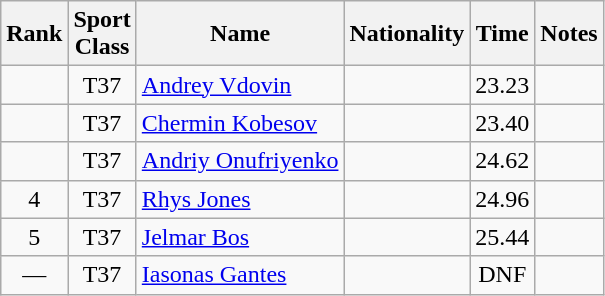<table class="wikitable sortable" style="text-align:center">
<tr>
<th>Rank</th>
<th>Sport<br>Class</th>
<th>Name</th>
<th>Nationality</th>
<th>Time</th>
<th>Notes</th>
</tr>
<tr>
<td></td>
<td>T37</td>
<td align=left><a href='#'>Andrey Vdovin</a></td>
<td align=left></td>
<td>23.23</td>
<td></td>
</tr>
<tr>
<td></td>
<td>T37</td>
<td align=left><a href='#'>Chermin Kobesov</a></td>
<td align=left></td>
<td>23.40</td>
<td></td>
</tr>
<tr>
<td></td>
<td>T37</td>
<td align=left><a href='#'>Andriy Onufriyenko</a></td>
<td align=left></td>
<td>24.62</td>
<td></td>
</tr>
<tr>
<td>4</td>
<td>T37</td>
<td align=left><a href='#'>Rhys Jones</a></td>
<td align=left></td>
<td>24.96</td>
<td></td>
</tr>
<tr>
<td>5</td>
<td>T37</td>
<td align=left><a href='#'>Jelmar Bos</a></td>
<td align=left></td>
<td>25.44</td>
<td></td>
</tr>
<tr>
<td>—</td>
<td>T37</td>
<td align=left><a href='#'>Iasonas Gantes</a></td>
<td align=left></td>
<td>DNF</td>
<td></td>
</tr>
</table>
